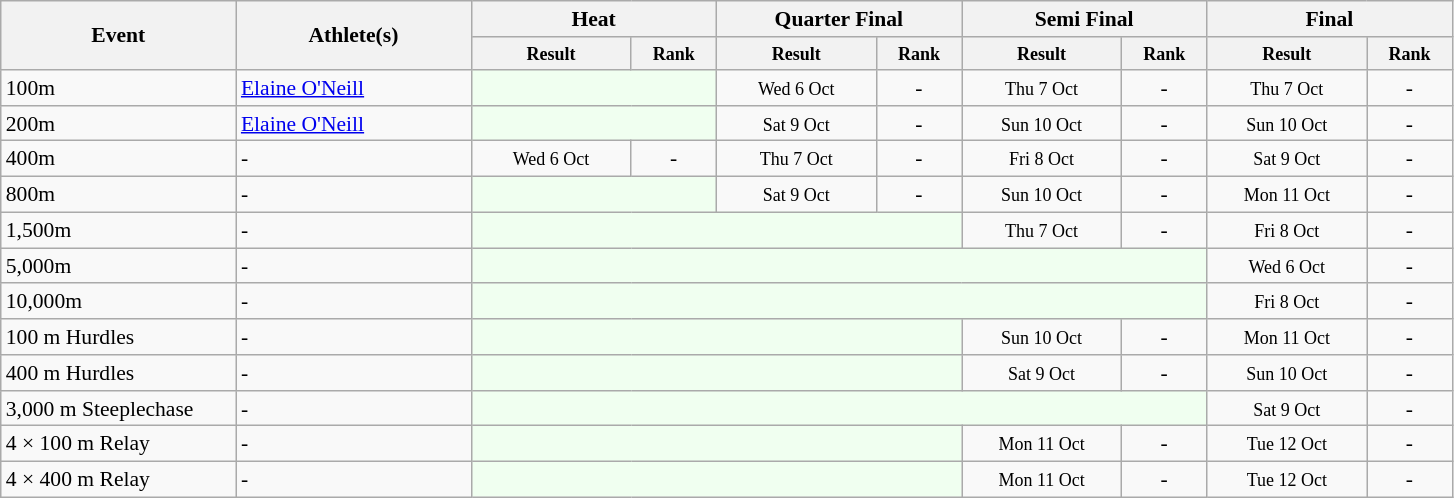<table class=wikitable style="font-size:90%">
<tr>
<th rowspan="2" width=150>Event</th>
<th rowspan="2" width=150>Athlete(s)</th>
<th colspan="2" width=150>Heat</th>
<th colspan="2" width=150>Quarter Final</th>
<th colspan="2" width=150>Semi Final</th>
<th colspan="2" width=150>Final</th>
</tr>
<tr>
<th style="line-height:1em" width=100><small>Result</small></th>
<th style="line-height:1em" width=50><small>Rank</small></th>
<th style="line-height:1em" width=100><small>Result</small></th>
<th style="line-height:1em" width=50><small>Rank</small></th>
<th style="line-height:1em" width=100><small>Result</small></th>
<th style="line-height:1em" width=50><small>Rank</small></th>
<th style="line-height:1em" width=100><small>Result</small></th>
<th style="line-height:1em" width=50><small>Rank</small></th>
</tr>
<tr>
<td>100m</td>
<td><a href='#'>Elaine O'Neill</a></td>
<td bgcolor="honeydew" colspan=2></td>
<td align="center"><small>Wed 6 Oct</small></td>
<td align="center">-</td>
<td align="center"><small>Thu 7 Oct</small></td>
<td align="center">-</td>
<td align="center"><small>Thu 7 Oct</small></td>
<td align="center">-</td>
</tr>
<tr>
<td>200m</td>
<td><a href='#'>Elaine O'Neill</a></td>
<td bgcolor="honeydew" colspan=2></td>
<td align="center"><small>Sat 9 Oct</small></td>
<td align="center">-</td>
<td align="center"><small>Sun 10 Oct</small></td>
<td align="center">-</td>
<td align="center"><small>Sun 10 Oct</small></td>
<td align="center">-</td>
</tr>
<tr>
<td>400m</td>
<td>-</td>
<td align="center"><small>Wed 6 Oct</small></td>
<td align="center">-</td>
<td align="center"><small>Thu 7 Oct</small></td>
<td align="center">-</td>
<td align="center"><small>Fri 8 Oct</small></td>
<td align="center">-</td>
<td align="center"><small>Sat 9 Oct</small></td>
<td align="center">-</td>
</tr>
<tr>
<td>800m</td>
<td>-</td>
<td bgcolor="honeydew" colspan=2></td>
<td align="center"><small>Sat 9 Oct</small></td>
<td align="center">-</td>
<td align="center"><small>Sun 10 Oct</small></td>
<td align="center">-</td>
<td align="center"><small>Mon 11 Oct</small></td>
<td align="center">-</td>
</tr>
<tr>
<td>1,500m</td>
<td>-</td>
<td bgcolor="honeydew" colspan=4></td>
<td align="center"><small>Thu 7 Oct</small></td>
<td align="center">-</td>
<td align="center"><small>Fri 8 Oct</small></td>
<td align="center">-</td>
</tr>
<tr>
<td>5,000m</td>
<td>-</td>
<td bgcolor="honeydew" colspan=6></td>
<td align="center"><small>Wed 6 Oct</small></td>
<td align="center">-</td>
</tr>
<tr>
<td>10,000m</td>
<td>-</td>
<td bgcolor="honeydew" colspan=6></td>
<td align="center"><small>Fri 8 Oct</small></td>
<td align="center">-</td>
</tr>
<tr>
<td>100 m Hurdles</td>
<td>-</td>
<td bgcolor="honeydew" colspan=4></td>
<td align="center"><small>Sun 10 Oct</small></td>
<td align="center">-</td>
<td align="center"><small>Mon 11 Oct</small></td>
<td align="center">-</td>
</tr>
<tr>
<td>400 m Hurdles</td>
<td>-</td>
<td bgcolor="honeydew" colspan=4></td>
<td align="center"><small>Sat 9 Oct</small></td>
<td align="center">-</td>
<td align="center"><small>Sun 10 Oct</small></td>
<td align="center">-</td>
</tr>
<tr>
<td>3,000 m Steeplechase</td>
<td>-</td>
<td bgcolor="honeydew" colspan=6></td>
<td align="center"><small>Sat 9 Oct</small></td>
<td align="center">-</td>
</tr>
<tr>
<td>4 × 100 m Relay</td>
<td>-</td>
<td bgcolor="honeydew" colspan=4></td>
<td align="center"><small>Mon 11 Oct</small></td>
<td align="center">-</td>
<td align="center"><small>Tue 12 Oct</small></td>
<td align="center">-</td>
</tr>
<tr>
<td>4 × 400 m Relay</td>
<td>-</td>
<td bgcolor="honeydew" colspan=4></td>
<td align="center"><small>Mon 11 Oct</small></td>
<td align="center">-</td>
<td align="center"><small>Tue 12 Oct</small></td>
<td align="center">-</td>
</tr>
</table>
